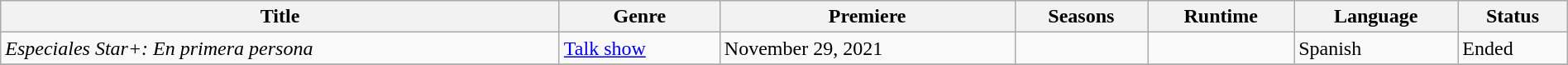<table class="wikitable sortable" style="width:100%;">
<tr>
<th>Title</th>
<th>Genre</th>
<th>Premiere</th>
<th>Seasons</th>
<th>Runtime</th>
<th>Language</th>
<th>Status</th>
</tr>
<tr>
<td><em>Especiales Star+: En primera persona</em></td>
<td><a href='#'>Talk show</a></td>
<td>November 29, 2021</td>
<td></td>
<td></td>
<td>Spanish</td>
<td>Ended</td>
</tr>
<tr>
</tr>
</table>
